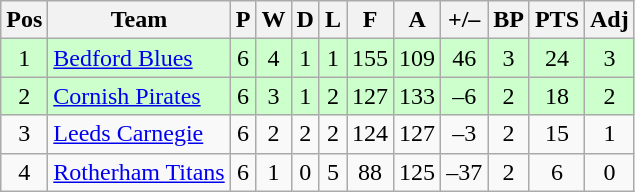<table class="wikitable" style="text-align:center;">
<tr>
<th>Pos</th>
<th>Team</th>
<th>P</th>
<th>W</th>
<th>D</th>
<th>L</th>
<th>F</th>
<th>A</th>
<th>+/–</th>
<th>BP</th>
<th>PTS</th>
<th>Adj</th>
</tr>
<tr bgcolor="#ccffcc">
<td>1</td>
<td style="text-align:left"><a href='#'>Bedford Blues</a></td>
<td>6</td>
<td>4</td>
<td>1</td>
<td>1</td>
<td>155</td>
<td>109</td>
<td>46</td>
<td>3</td>
<td>24</td>
<td>3</td>
</tr>
<tr bgcolor="#ccffcc">
<td>2</td>
<td style="text-align:left"><a href='#'>Cornish Pirates</a></td>
<td>6</td>
<td>3</td>
<td>1</td>
<td>2</td>
<td>127</td>
<td>133</td>
<td>–6</td>
<td>2</td>
<td>18</td>
<td>2</td>
</tr>
<tr>
<td>3</td>
<td style="text-align:left"><a href='#'>Leeds Carnegie</a></td>
<td>6</td>
<td>2</td>
<td>2</td>
<td>2</td>
<td>124</td>
<td>127</td>
<td>–3</td>
<td>2</td>
<td>15</td>
<td>1</td>
</tr>
<tr>
<td>4</td>
<td style="text-align:left"><a href='#'>Rotherham Titans</a></td>
<td>6</td>
<td>1</td>
<td>0</td>
<td>5</td>
<td>88</td>
<td>125</td>
<td>–37</td>
<td>2</td>
<td>6</td>
<td>0</td>
</tr>
</table>
